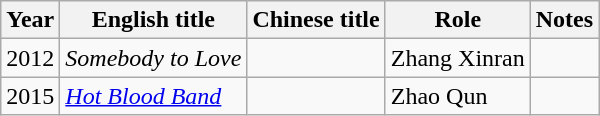<table class="wikitable">
<tr>
<th>Year</th>
<th>English title</th>
<th>Chinese title</th>
<th>Role</th>
<th>Notes</th>
</tr>
<tr>
<td>2012</td>
<td><em>Somebody to Love</em></td>
<td></td>
<td>Zhang Xinran</td>
<td></td>
</tr>
<tr>
<td>2015</td>
<td><em><a href='#'>Hot Blood Band</a></em></td>
<td></td>
<td>Zhao Qun</td>
<td></td>
</tr>
</table>
